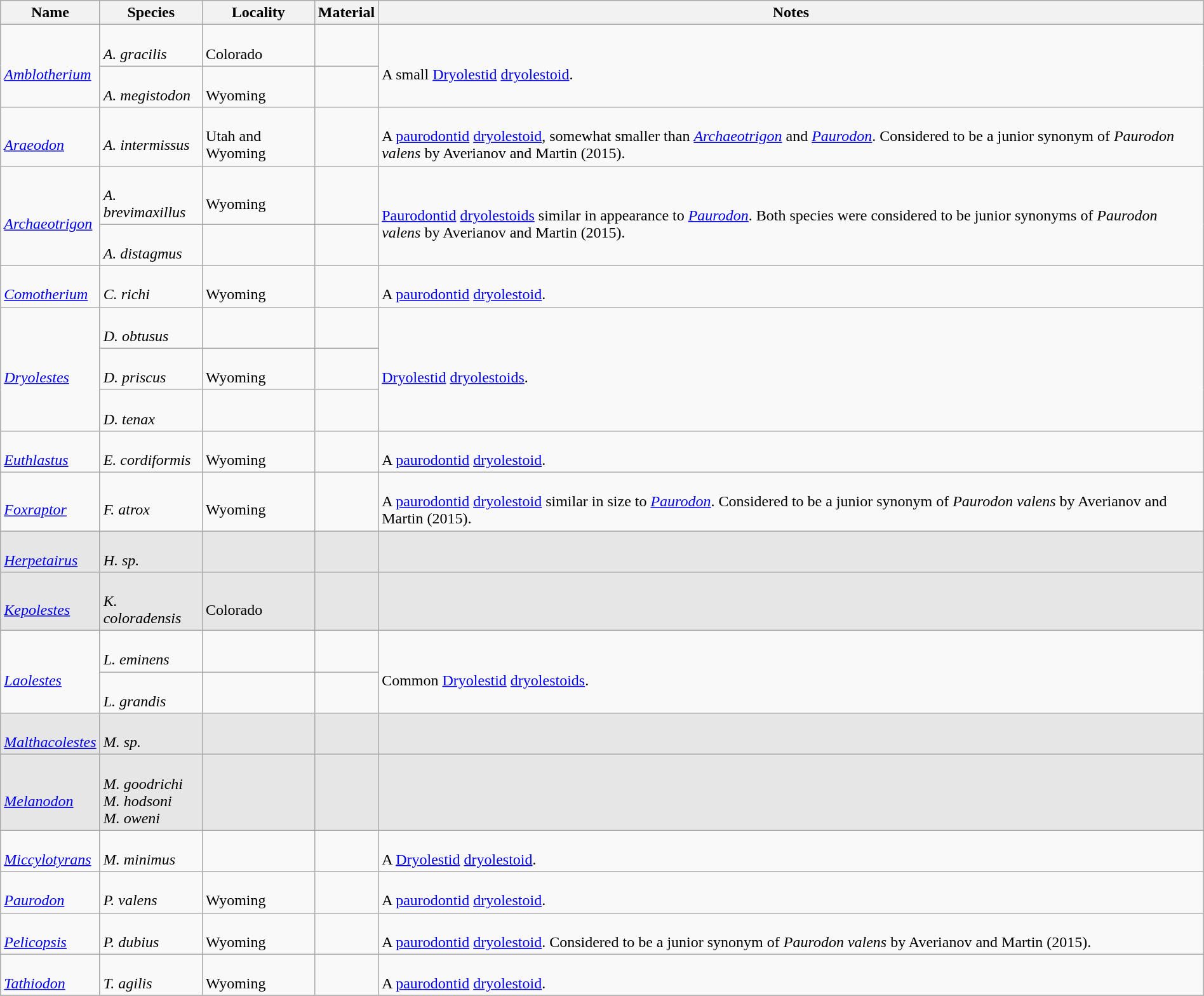<table class="wikitable" align="center" width="100%">
<tr>
<th>Name</th>
<th>Species</th>
<th>Locality</th>
<th>Material</th>
<th>Notes</th>
</tr>
<tr>
<td rowspan="2"><br><em><a href='#'>Amblotherium</a></em></td>
<td><br><em>A. gracilis</em></td>
<td><br>Colorado</td>
<td></td>
<td rowspan="2"><br>A small <a href='#'>Dryolestid</a> <a href='#'>dryolestoid</a>.</td>
</tr>
<tr>
<td><br><em>A. megistodon</em></td>
<td><br>Wyoming</td>
<td></td>
</tr>
<tr>
<td><br><em><a href='#'>Araeodon</a></em></td>
<td><br><em>A. intermissus</em></td>
<td><br>Utah and Wyoming</td>
<td></td>
<td><br>A <a href='#'>paurodontid</a> <a href='#'>dryolestoid</a>, somewhat smaller than <em><a href='#'>Archaeotrigon</a></em> and <em><a href='#'>Paurodon</a></em>. Considered to be a junior synonym of <em>Paurodon valens</em> by Averianov and Martin (2015).</td>
</tr>
<tr>
<td rowspan="2"><br><em><a href='#'>Archaeotrigon</a></em></td>
<td><br><em>A. brevimaxillus</em></td>
<td><br>Wyoming</td>
<td></td>
<td rowspan="2"><br><a href='#'>Paurodontid</a> <a href='#'>dryolestoids</a> similar in appearance to <em><a href='#'>Paurodon</a></em>. Both species were considered to be junior synonyms of <em>Paurodon valens</em> by Averianov and Martin (2015).</td>
</tr>
<tr>
<td><br><em>A. distagmus</em></td>
<td></td>
<td></td>
</tr>
<tr>
<td><br><em><a href='#'>Comotherium</a></em></td>
<td><br><em>C. richi</em></td>
<td><br>Wyoming</td>
<td></td>
<td><br>A <a href='#'>paurodontid</a> <a href='#'>dryolestoid</a>.</td>
</tr>
<tr>
<td rowspan="3"><br><em><a href='#'>Dryolestes</a></em></td>
<td><br><em>D. obtusus</em></td>
<td></td>
<td></td>
<td rowspan="3"><br><a href='#'>Dryolestid</a> <a href='#'>dryolestoids</a>.</td>
</tr>
<tr>
<td><br><em>D. priscus</em></td>
<td><br>Wyoming</td>
<td></td>
</tr>
<tr>
<td><br><em>D. tenax</em></td>
<td></td>
<td></td>
</tr>
<tr>
<td><br><em><a href='#'>Euthlastus</a></em></td>
<td><br><em>E. cordiformis</em></td>
<td><br>Wyoming</td>
<td></td>
<td><br>A <a href='#'>paurodontid</a> <a href='#'>dryolestoid</a>.</td>
</tr>
<tr>
<td><br><em><a href='#'>Foxraptor</a></em></td>
<td><br><em>F. atrox</em></td>
<td><br>Wyoming</td>
<td></td>
<td><br>A <a href='#'>paurodontid</a> <a href='#'>dryolestoid</a> similar in size to <em><a href='#'>Paurodon</a></em>. Considered to be a junior synonym of <em>Paurodon valens</em> by Averianov and Martin (2015).</td>
</tr>
<tr>
<td style="background:#E6E6E6;"><br><em><a href='#'>Herpetairus</a></em></td>
<td style="background:#E6E6E6;"><br><em>H. sp.</em></td>
<td style="background:#E6E6E6;"></td>
<td style="background:#E6E6E6;"></td>
<td style="background:#E6E6E6;"></td>
</tr>
<tr>
<td style="background:#E6E6E6;"><br><em><a href='#'>Kepolestes</a></em></td>
<td style="background:#E6E6E6;"><br><em>K. coloradensis</em></td>
<td style="background:#E6E6E6;"><br>Colorado</td>
<td style="background:#E6E6E6;"></td>
<td style="background:#E6E6E6;"></td>
</tr>
<tr>
<td rowspan="2"><br><em><a href='#'>Laolestes</a></em></td>
<td><br><em>L. eminens</em></td>
<td></td>
<td></td>
<td rowspan="2"><br>Common <a href='#'>Dryolestid</a> <a href='#'>dryolestoids</a>.</td>
</tr>
<tr>
<td><br><em>L. grandis</em></td>
<td></td>
<td></td>
</tr>
<tr>
<td style="background:#E6E6E6;"><br><em><a href='#'>Malthacolestes</a></em></td>
<td style="background:#E6E6E6;"><br><em>M. sp.</em></td>
<td style="background:#E6E6E6;"></td>
<td style="background:#E6E6E6;"></td>
<td style="background:#E6E6E6;"></td>
</tr>
<tr>
<td style="background:#E6E6E6;"><br><em><a href='#'>Melanodon</a></em></td>
<td style="background:#E6E6E6;"><br><em>M. goodrichi</em><br><em>M. hodsoni</em><br><em>M. oweni</em></td>
<td style="background:#E6E6E6;"></td>
<td style="background:#E6E6E6;"></td>
<td style="background:#E6E6E6;"></td>
</tr>
<tr>
<td><br><em><a href='#'>Miccylotyrans</a></em></td>
<td><br><em>M. minimus</em></td>
<td></td>
<td></td>
<td><br>A <a href='#'>Dryolestid</a> <a href='#'>dryolestoid</a>.</td>
</tr>
<tr>
<td><br><em><a href='#'>Paurodon</a></em></td>
<td><br><em>P. valens</em></td>
<td><br>Wyoming</td>
<td></td>
<td><br>A <a href='#'>paurodontid</a> <a href='#'>dryolestoid</a>.</td>
</tr>
<tr>
<td><br><em><a href='#'>Pelicopsis</a></em></td>
<td><br><em>P. dubius</em></td>
<td><br>Wyoming</td>
<td></td>
<td><br>A <a href='#'>paurodontid</a> <a href='#'>dryolestoid</a>. Considered to be a junior synonym of <em>Paurodon valens</em> by Averianov and Martin (2015).</td>
</tr>
<tr>
<td><br><em><a href='#'>Tathiodon</a></em></td>
<td><br><em>T. agilis</em></td>
<td><br>Wyoming</td>
<td></td>
<td><br>A <a href='#'>paurodontid</a> <a href='#'>dryolestoid</a>.</td>
</tr>
<tr>
</tr>
</table>
